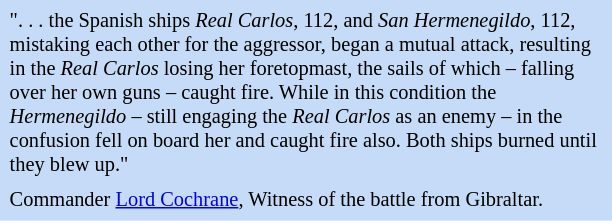<table class="toccolours" style="float: right; margin-left: 2em; margin-right: 1em; font-size: 85%; background:#c6dbf7; color:black; width:30em; max-width: 40%;" cellspacing="5">
<tr>
<td style="text-align: left;">". . . the Spanish ships <em>Real Carlos</em>, 112, and <em>San Hermenegildo</em>, 112, mistaking each other for the aggressor, began a mutual attack, resulting in the <em>Real Carlos</em> losing her foretopmast, the sails of which – falling over her own guns – caught fire. While in this condition the <em>Hermenegildo</em> – still engaging the <em>Real Carlos</em> as an enemy – in the confusion fell on board her and caught fire also. Both ships burned until they blew up."</td>
</tr>
<tr>
<td style="text-align: left;">Commander <a href='#'>Lord Cochrane</a>, Witness of the battle from Gibraltar.</td>
</tr>
</table>
